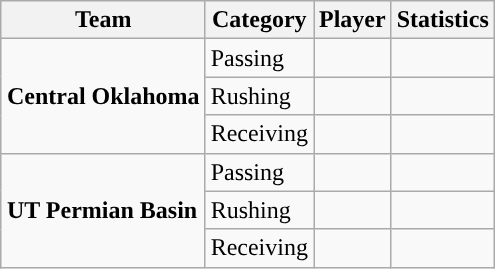<table class="wikitable" style="float: right;">
<tr>
<th>Team</th>
<th>Category</th>
<th>Player</th>
<th>Statistics</th>
</tr>
<tr>
<td rowspan=3><strong>Central Oklahoma</strong></td>
<td>Passing</td>
<td></td>
<td></td>
</tr>
<tr>
<td>Rushing</td>
<td></td>
<td></td>
</tr>
<tr>
<td>Receiving</td>
<td></td>
<td></td>
</tr>
<tr>
<td rowspan=3><strong>UT Permian Basin</strong></td>
<td>Passing</td>
<td></td>
<td></td>
</tr>
<tr>
<td>Rushing</td>
<td></td>
<td></td>
</tr>
<tr>
<td>Receiving</td>
<td></td>
<td></td>
</tr>
</table>
